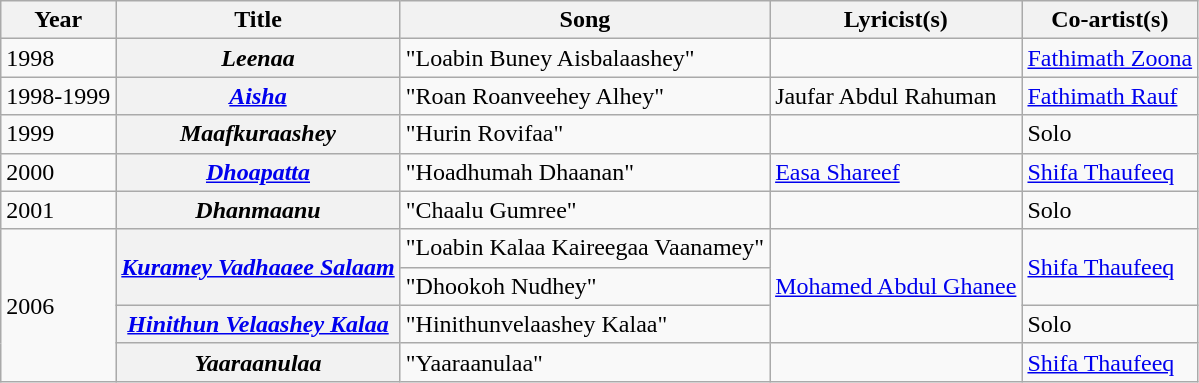<table class="wikitable plainrowheaders">
<tr>
<th scope="col">Year</th>
<th scope="col">Title</th>
<th scope="col">Song</th>
<th scope="col">Lyricist(s)</th>
<th scope="col">Co-artist(s)</th>
</tr>
<tr>
<td>1998</td>
<th scope="row"><em>Leenaa</em></th>
<td>"Loabin Buney Aisbalaashey"</td>
<td></td>
<td><a href='#'>Fathimath Zoona</a></td>
</tr>
<tr>
<td>1998-1999</td>
<th scope="row"><a href='#'><em>Aisha</em></a></th>
<td>"Roan Roanveehey Alhey"</td>
<td>Jaufar Abdul Rahuman</td>
<td><a href='#'>Fathimath Rauf</a></td>
</tr>
<tr>
<td>1999</td>
<th scope="row"><em>Maafkuraashey</em></th>
<td>"Hurin Rovifaa"</td>
<td></td>
<td>Solo</td>
</tr>
<tr>
<td>2000</td>
<th scope="row"><em><a href='#'>Dhoapatta</a></em></th>
<td>"Hoadhumah Dhaanan"</td>
<td><a href='#'>Easa Shareef</a></td>
<td><a href='#'>Shifa Thaufeeq</a></td>
</tr>
<tr>
<td>2001</td>
<th scope="row"><em>Dhanmaanu</em></th>
<td>"Chaalu Gumree"</td>
<td></td>
<td>Solo</td>
</tr>
<tr>
<td rowspan="4">2006</td>
<th scope="row" rowspan="2"><em><a href='#'>Kuramey Vadhaaee Salaam</a></em></th>
<td>"Loabin Kalaa Kaireegaa Vaanamey"</td>
<td rowspan="3"><a href='#'>Mohamed Abdul Ghanee</a></td>
<td rowspan="2"><a href='#'>Shifa Thaufeeq</a></td>
</tr>
<tr>
<td>"Dhookoh Nudhey"</td>
</tr>
<tr>
<th scope="row"><em><a href='#'>Hinithun Velaashey Kalaa</a></em></th>
<td>"Hinithunvelaashey Kalaa"</td>
<td>Solo</td>
</tr>
<tr>
<th scope="row"><em>Yaaraanulaa</em></th>
<td>"Yaaraanulaa"</td>
<td></td>
<td><a href='#'>Shifa Thaufeeq</a></td>
</tr>
</table>
